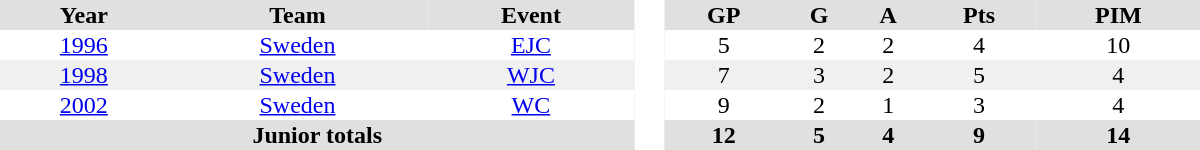<table border="0" cellpadding="1" cellspacing="0" style="text-align:center; width:50em">
<tr ALIGN="center" bgcolor="#e0e0e0">
<th>Year</th>
<th>Team</th>
<th>Event</th>
<th rowspan="99" bgcolor="#ffffff"> </th>
<th>GP</th>
<th>G</th>
<th>A</th>
<th>Pts</th>
<th>PIM</th>
</tr>
<tr>
<td><a href='#'>1996</a></td>
<td><a href='#'>Sweden</a></td>
<td><a href='#'>EJC</a></td>
<td>5</td>
<td>2</td>
<td>2</td>
<td>4</td>
<td>10</td>
</tr>
<tr bgcolor="#f0f0f0">
<td><a href='#'>1998</a></td>
<td><a href='#'>Sweden</a></td>
<td><a href='#'>WJC</a></td>
<td>7</td>
<td>3</td>
<td>2</td>
<td>5</td>
<td>4</td>
</tr>
<tr>
<td><a href='#'>2002</a></td>
<td><a href='#'>Sweden</a></td>
<td><a href='#'>WC</a></td>
<td>9</td>
<td>2</td>
<td>1</td>
<td>3</td>
<td>4</td>
</tr>
<tr bgcolor="#e0e0e0">
<th colspan=3>Junior totals</th>
<th>12</th>
<th>5</th>
<th>4</th>
<th>9</th>
<th>14</th>
</tr>
</table>
